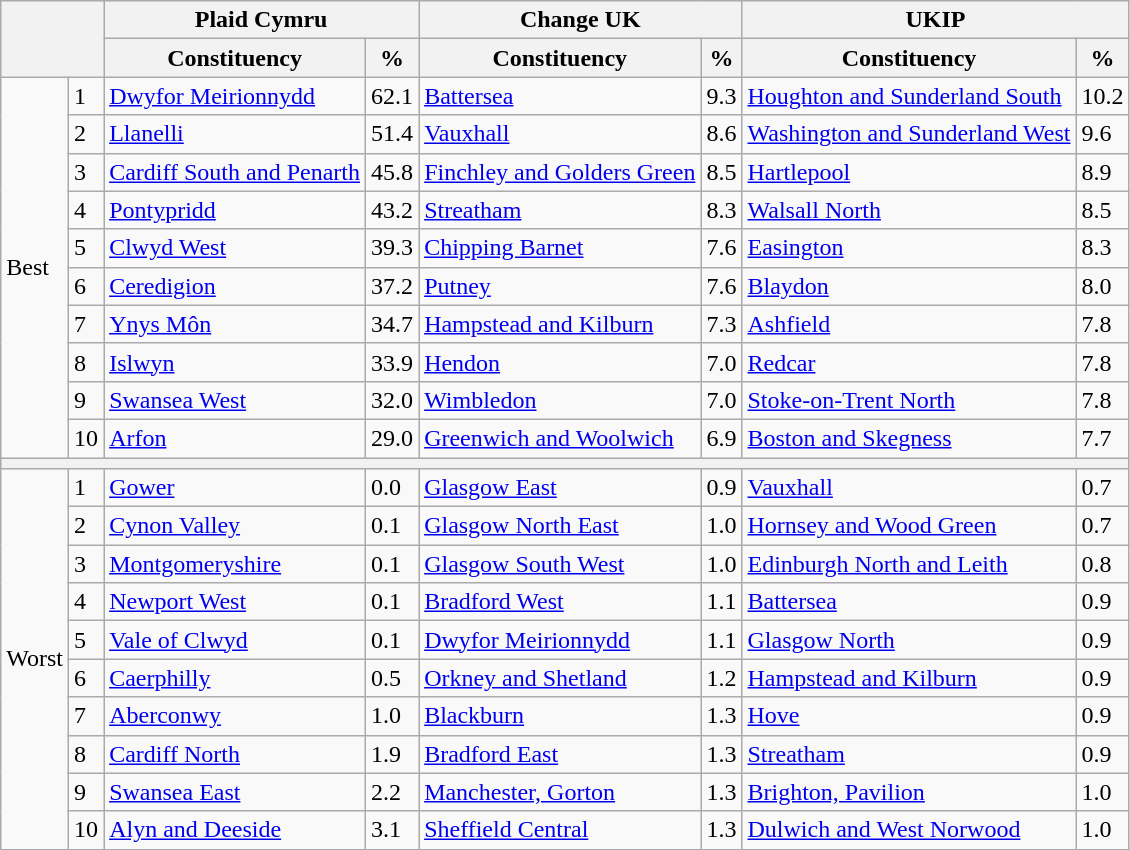<table class="wikitable">
<tr>
<th colspan="2" rowspan="2"></th>
<th colspan="2">Plaid Cymru</th>
<th colspan="2">Change UK</th>
<th colspan="2">UKIP</th>
</tr>
<tr>
<th style="text-align:center;">Constituency</th>
<th style="text-align:center;">%</th>
<th>Constituency</th>
<th>%</th>
<th>Constituency</th>
<th>%</th>
</tr>
<tr>
<td rowspan="10">Best</td>
<td>1</td>
<td><a href='#'>Dwyfor Meirionnydd</a></td>
<td>62.1</td>
<td><a href='#'>Battersea</a></td>
<td>9.3</td>
<td><a href='#'>Houghton and Sunderland South</a></td>
<td>10.2</td>
</tr>
<tr>
<td>2</td>
<td><a href='#'>Llanelli</a></td>
<td>51.4</td>
<td><a href='#'>Vauxhall</a></td>
<td>8.6</td>
<td><a href='#'>Washington and Sunderland West</a></td>
<td>9.6</td>
</tr>
<tr>
<td>3</td>
<td><a href='#'>Cardiff South and Penarth</a></td>
<td>45.8</td>
<td><a href='#'>Finchley and Golders Green</a></td>
<td>8.5</td>
<td><a href='#'>Hartlepool</a></td>
<td>8.9</td>
</tr>
<tr>
<td>4</td>
<td><a href='#'>Pontypridd</a></td>
<td>43.2</td>
<td><a href='#'>Streatham</a></td>
<td>8.3</td>
<td><a href='#'>Walsall North</a></td>
<td>8.5</td>
</tr>
<tr>
<td>5</td>
<td><a href='#'>Clwyd West</a></td>
<td>39.3</td>
<td><a href='#'>Chipping Barnet</a></td>
<td>7.6</td>
<td><a href='#'>Easington</a></td>
<td>8.3</td>
</tr>
<tr>
<td>6</td>
<td><a href='#'>Ceredigion</a></td>
<td>37.2</td>
<td><a href='#'>Putney</a></td>
<td>7.6</td>
<td><a href='#'>Blaydon</a></td>
<td>8.0</td>
</tr>
<tr>
<td>7</td>
<td><a href='#'>Ynys Môn</a></td>
<td>34.7</td>
<td><a href='#'>Hampstead and Kilburn</a></td>
<td>7.3</td>
<td><a href='#'>Ashfield</a></td>
<td>7.8</td>
</tr>
<tr>
<td>8</td>
<td><a href='#'>Islwyn</a></td>
<td>33.9</td>
<td><a href='#'>Hendon</a></td>
<td>7.0</td>
<td><a href='#'>Redcar</a></td>
<td>7.8</td>
</tr>
<tr>
<td>9</td>
<td><a href='#'>Swansea West</a></td>
<td>32.0</td>
<td><a href='#'>Wimbledon</a></td>
<td>7.0</td>
<td><a href='#'>Stoke-on-Trent North</a></td>
<td>7.8</td>
</tr>
<tr>
<td>10</td>
<td><a href='#'>Arfon</a></td>
<td>29.0</td>
<td><a href='#'>Greenwich and Woolwich</a></td>
<td>6.9</td>
<td><a href='#'>Boston and Skegness</a></td>
<td>7.7</td>
</tr>
<tr>
<th colspan="8"></th>
</tr>
<tr>
<td rowspan="10">Worst</td>
<td>1</td>
<td><a href='#'>Gower</a></td>
<td>0.0</td>
<td><a href='#'>Glasgow East</a></td>
<td>0.9</td>
<td><a href='#'>Vauxhall</a></td>
<td>0.7</td>
</tr>
<tr>
<td>2</td>
<td><a href='#'>Cynon Valley</a></td>
<td>0.1</td>
<td><a href='#'>Glasgow North East</a></td>
<td>1.0</td>
<td><a href='#'>Hornsey and Wood Green</a></td>
<td>0.7</td>
</tr>
<tr>
<td>3</td>
<td><a href='#'>Montgomeryshire</a></td>
<td>0.1</td>
<td><a href='#'>Glasgow South West</a></td>
<td>1.0</td>
<td><a href='#'>Edinburgh North and Leith</a></td>
<td>0.8</td>
</tr>
<tr>
<td>4</td>
<td><a href='#'>Newport West</a></td>
<td>0.1</td>
<td><a href='#'>Bradford West</a></td>
<td>1.1</td>
<td><a href='#'>Battersea</a></td>
<td>0.9</td>
</tr>
<tr>
<td>5</td>
<td><a href='#'>Vale of Clwyd</a></td>
<td>0.1</td>
<td><a href='#'>Dwyfor Meirionnydd</a></td>
<td>1.1</td>
<td><a href='#'>Glasgow North</a></td>
<td>0.9</td>
</tr>
<tr>
<td>6</td>
<td><a href='#'>Caerphilly</a></td>
<td>0.5</td>
<td><a href='#'>Orkney and Shetland</a></td>
<td>1.2</td>
<td><a href='#'>Hampstead and Kilburn</a></td>
<td>0.9</td>
</tr>
<tr>
<td>7</td>
<td><a href='#'>Aberconwy</a></td>
<td>1.0</td>
<td><a href='#'>Blackburn</a></td>
<td>1.3</td>
<td><a href='#'>Hove</a></td>
<td>0.9</td>
</tr>
<tr>
<td>8</td>
<td><a href='#'>Cardiff North</a></td>
<td>1.9</td>
<td><a href='#'>Bradford East</a></td>
<td>1.3</td>
<td><a href='#'>Streatham</a></td>
<td>0.9</td>
</tr>
<tr>
<td>9</td>
<td><a href='#'>Swansea East</a></td>
<td>2.2</td>
<td><a href='#'>Manchester, Gorton</a></td>
<td>1.3</td>
<td><a href='#'>Brighton, Pavilion</a></td>
<td>1.0</td>
</tr>
<tr>
<td>10</td>
<td><a href='#'>Alyn and Deeside</a></td>
<td>3.1</td>
<td><a href='#'>Sheffield Central</a></td>
<td>1.3</td>
<td><a href='#'>Dulwich and West Norwood</a></td>
<td>1.0</td>
</tr>
</table>
